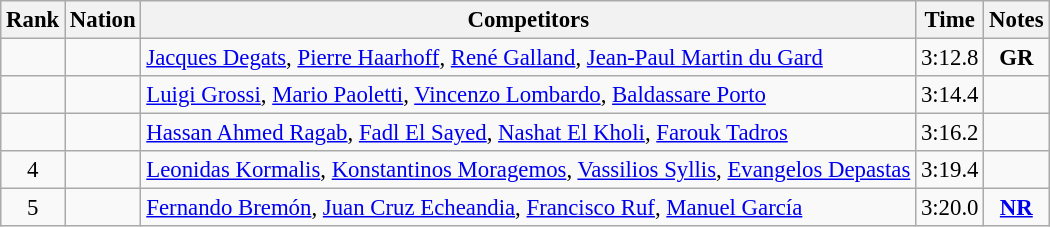<table class="wikitable sortable" style="text-align:center; font-size:95%">
<tr>
<th>Rank</th>
<th>Nation</th>
<th>Competitors</th>
<th>Time</th>
<th>Notes</th>
</tr>
<tr>
<td></td>
<td align=left></td>
<td align=left><a href='#'>Jacques Degats</a>, <a href='#'>Pierre Haarhoff</a>, <a href='#'>René Galland</a>, <a href='#'>Jean-Paul Martin du Gard</a></td>
<td>3:12.8</td>
<td><strong>GR</strong></td>
</tr>
<tr>
<td></td>
<td align=left></td>
<td align=left><a href='#'>Luigi Grossi</a>, <a href='#'>Mario Paoletti</a>, <a href='#'>Vincenzo Lombardo</a>, <a href='#'>Baldassare Porto</a></td>
<td>3:14.4</td>
<td></td>
</tr>
<tr>
<td></td>
<td align=left></td>
<td align=left><a href='#'>Hassan Ahmed Ragab</a>, <a href='#'>Fadl El Sayed</a>, <a href='#'>Nashat El Kholi</a>, <a href='#'>Farouk Tadros</a></td>
<td>3:16.2</td>
<td></td>
</tr>
<tr>
<td>4</td>
<td align=left></td>
<td align=left><a href='#'>Leonidas Kormalis</a>, <a href='#'>Konstantinos Moragemos</a>, <a href='#'>Vassilios Syllis</a>, <a href='#'>Evangelos Depastas</a></td>
<td>3:19.4</td>
<td></td>
</tr>
<tr>
<td>5</td>
<td align=left></td>
<td align=left><a href='#'>Fernando Bremón</a>, <a href='#'>Juan Cruz Echeandia</a>, <a href='#'>Francisco Ruf</a>, <a href='#'>Manuel García</a></td>
<td>3:20.0</td>
<td><strong><a href='#'>NR</a></strong></td>
</tr>
</table>
